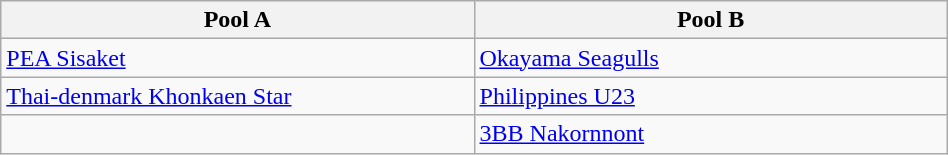<table class="wikitable" width="50%">
<tr>
<th width="25%">Pool A</th>
<th width="25%">Pool B</th>
</tr>
<tr>
<td> <a href='#'>PEA Sisaket</a></td>
<td> <a href='#'>Okayama Seagulls</a></td>
</tr>
<tr>
<td> <a href='#'>Thai-denmark Khonkaen Star</a></td>
<td> <a href='#'>Philippines U23</a></td>
</tr>
<tr>
<td></td>
<td> <a href='#'>3BB Nakornnont</a></td>
</tr>
</table>
